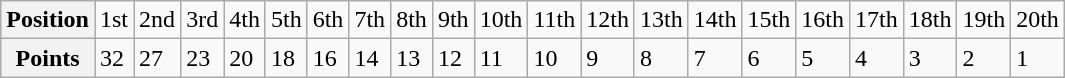<table class="wikitable" border="1">
<tr>
<th>Position</th>
<td>1st</td>
<td>2nd</td>
<td>3rd</td>
<td>4th</td>
<td>5th</td>
<td>6th</td>
<td>7th</td>
<td>8th</td>
<td>9th</td>
<td>10th</td>
<td>11th</td>
<td>12th</td>
<td>13th</td>
<td>14th</td>
<td>15th</td>
<td>16th</td>
<td>17th</td>
<td>18th</td>
<td>19th</td>
<td>20th</td>
</tr>
<tr>
<th>Points</th>
<td>32</td>
<td>27</td>
<td>23</td>
<td>20</td>
<td>18</td>
<td>16</td>
<td>14</td>
<td>13</td>
<td>12</td>
<td>11</td>
<td>10</td>
<td>9</td>
<td>8</td>
<td>7</td>
<td>6</td>
<td>5</td>
<td>4</td>
<td>3</td>
<td>2</td>
<td>1</td>
</tr>
</table>
